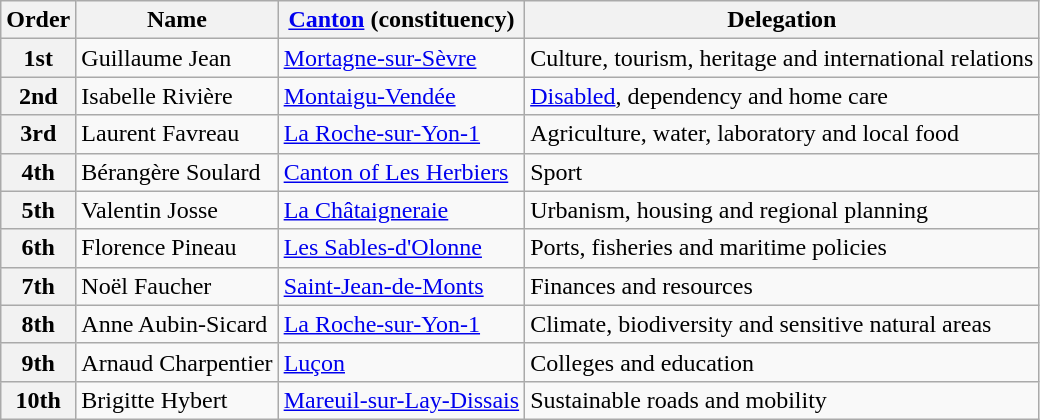<table class="wikitable sortable">
<tr>
<th>Order</th>
<th>Name</th>
<th><a href='#'>Canton</a> (constituency)</th>
<th>Delegation</th>
</tr>
<tr>
<th>1st</th>
<td>Guillaume Jean</td>
<td><a href='#'>Mortagne-sur-Sèvre</a></td>
<td>Culture, tourism, heritage and international relations</td>
</tr>
<tr>
<th>2nd</th>
<td>Isabelle Rivière</td>
<td><a href='#'>Montaigu-Vendée</a></td>
<td><a href='#'>Disabled</a>, dependency and home care</td>
</tr>
<tr>
<th>3rd</th>
<td>Laurent Favreau</td>
<td><a href='#'>La Roche-sur-Yon-1</a></td>
<td>Agriculture, water, laboratory and local food</td>
</tr>
<tr>
<th>4th</th>
<td>Bérangère Soulard</td>
<td><a href='#'>Canton of Les Herbiers</a></td>
<td>Sport</td>
</tr>
<tr>
<th>5th</th>
<td>Valentin Josse</td>
<td><a href='#'>La Châtaigneraie</a></td>
<td>Urbanism, housing and regional planning</td>
</tr>
<tr>
<th>6th</th>
<td>Florence Pineau</td>
<td><a href='#'>Les Sables-d'Olonne</a></td>
<td>Ports, fisheries and maritime policies</td>
</tr>
<tr>
<th>7th</th>
<td>Noël Faucher</td>
<td><a href='#'>Saint-Jean-de-Monts</a></td>
<td>Finances and resources</td>
</tr>
<tr>
<th>8th</th>
<td>Anne Aubin-Sicard</td>
<td><a href='#'>La Roche-sur-Yon-1</a></td>
<td>Climate, biodiversity and sensitive natural areas</td>
</tr>
<tr>
<th>9th</th>
<td>Arnaud Charpentier</td>
<td><a href='#'>Luçon</a></td>
<td>Colleges and education</td>
</tr>
<tr>
<th>10th</th>
<td>Brigitte Hybert</td>
<td><a href='#'>Mareuil-sur-Lay-Dissais</a></td>
<td>Sustainable roads and mobility</td>
</tr>
</table>
